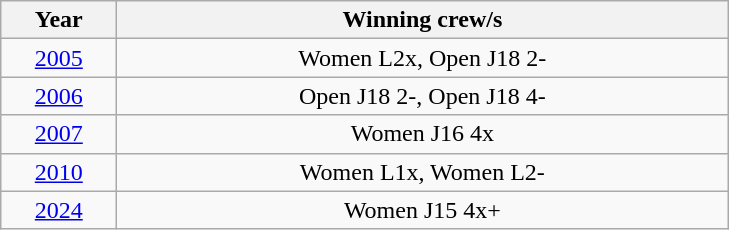<table class="wikitable" style="text-align:center">
<tr>
<th width=70>Year</th>
<th width=400>Winning crew/s</th>
</tr>
<tr>
<td><a href='#'>2005</a></td>
<td>Women L2x, Open J18 2-</td>
</tr>
<tr>
<td><a href='#'>2006</a></td>
<td>Open J18 2-, Open J18 4-</td>
</tr>
<tr>
<td><a href='#'>2007</a></td>
<td>Women J16 4x</td>
</tr>
<tr>
<td><a href='#'>2010</a></td>
<td>Women L1x, Women L2-</td>
</tr>
<tr>
<td><a href='#'>2024</a></td>
<td>Women J15 4x+</td>
</tr>
</table>
